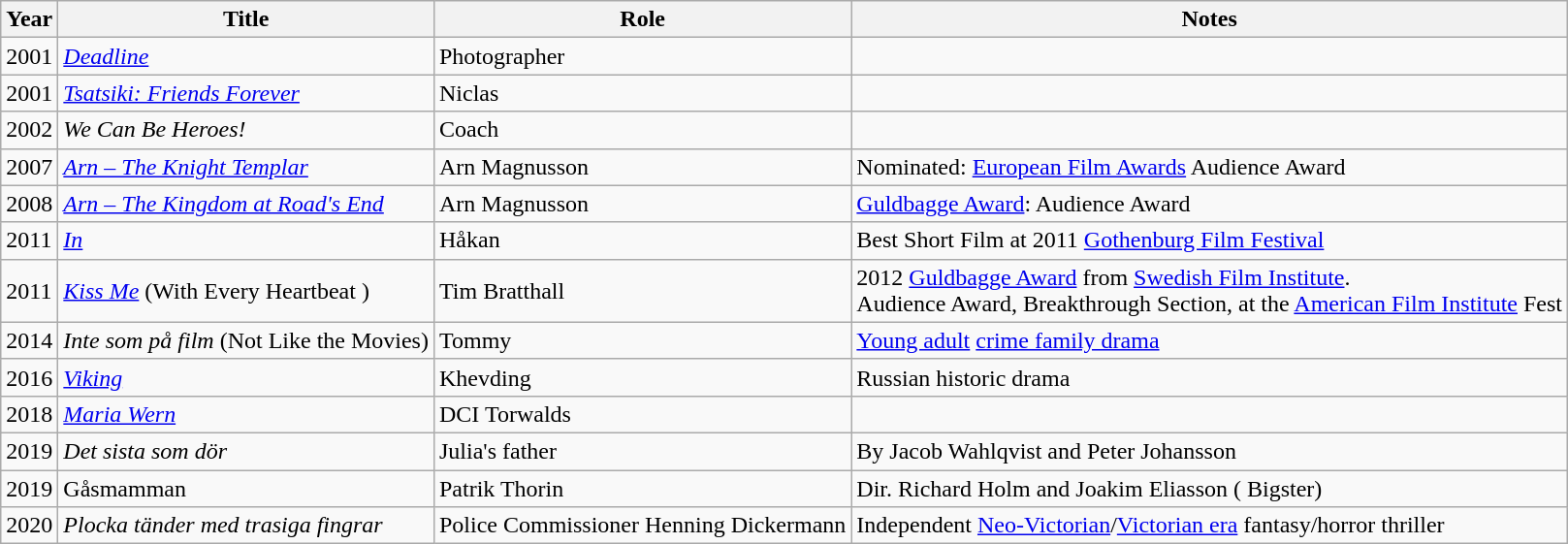<table class="wikitable sortable">
<tr>
<th>Year</th>
<th>Title</th>
<th>Role</th>
<th class="unsortable">Notes</th>
</tr>
<tr>
<td>2001</td>
<td><em><a href='#'>Deadline</a></em></td>
<td>Photographer</td>
<td></td>
</tr>
<tr>
<td>2001</td>
<td><em><a href='#'>Tsatsiki: Friends Forever</a></em></td>
<td>Niclas</td>
<td></td>
</tr>
<tr>
<td>2002</td>
<td><em>We Can Be Heroes!</em></td>
<td>Coach</td>
</tr>
<tr>
<td>2007</td>
<td><em><a href='#'>Arn – The Knight Templar</a></em></td>
<td>Arn Magnusson</td>
<td>Nominated: <a href='#'>European Film Awards</a> Audience Award</td>
</tr>
<tr>
<td>2008</td>
<td><em><a href='#'>Arn – The Kingdom at Road's End</a></em></td>
<td>Arn Magnusson</td>
<td><a href='#'>Guldbagge Award</a>: Audience Award</td>
</tr>
<tr>
<td>2011</td>
<td><em><a href='#'>In</a></em></td>
<td>Håkan</td>
<td>Best Short Film at 2011 <a href='#'>Gothenburg Film Festival</a></td>
</tr>
<tr>
<td>2011</td>
<td><em><a href='#'>Kiss Me</a></em> (With Every Heartbeat )</td>
<td>Tim Bratthall</td>
<td>2012 <a href='#'>Guldbagge Award</a> from <a href='#'>Swedish Film Institute</a>.<br>Audience Award, Breakthrough Section, at the <a href='#'>American Film Institute</a> Fest</td>
</tr>
<tr>
<td>2014</td>
<td><em>Inte som på film</em> (Not Like the Movies)</td>
<td>Tommy</td>
<td><a href='#'>Young adult</a> <a href='#'>crime family drama</a></td>
</tr>
<tr>
<td>2016</td>
<td><em><a href='#'>Viking</a></em></td>
<td>Khevding</td>
<td>Russian historic drama</td>
</tr>
<tr>
<td>2018</td>
<td><em><a href='#'>Maria Wern</a></em></td>
<td>DCI Torwalds</td>
</tr>
<tr>
<td>2019</td>
<td><em>Det sista som dör</em></td>
<td>Julia's father</td>
<td>By Jacob Wahlqvist and Peter Johansson</td>
</tr>
<tr>
<td>2019</td>
<td>Gåsmamman</td>
<td>Patrik Thorin</td>
<td>Dir. Richard Holm and Joakim Eliasson ( Bigster)</td>
</tr>
<tr>
<td>2020</td>
<td><em>Plocka tänder med trasiga fingrar</em></td>
<td>Police Commissioner Henning Dickermann</td>
<td>Independent <a href='#'>Neo-Victorian</a>/<a href='#'>Victorian era</a> fantasy/horror thriller</td>
</tr>
</table>
